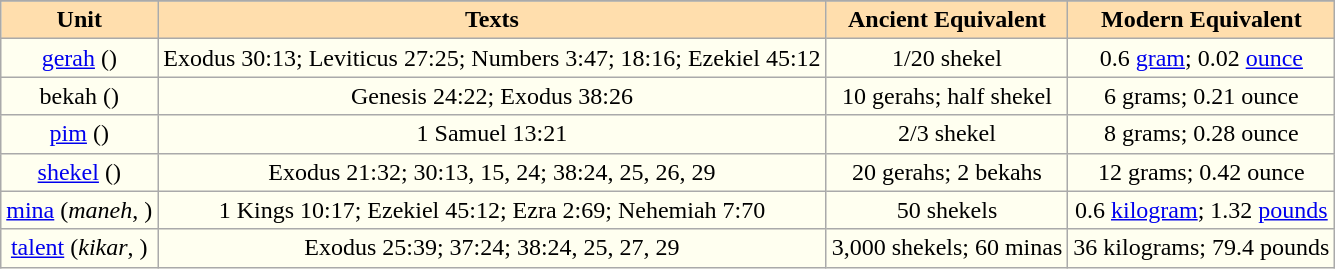<table class="wikitable" style="background:Ivory; text-align:center">
<tr>
</tr>
<tr>
<th style="background:Navajowhite;">Unit</th>
<th style="background:Navajowhite;">Texts</th>
<th style="background:Navajowhite;">Ancient Equivalent</th>
<th style="background:Navajowhite;">Modern Equivalent</th>
</tr>
<tr>
<td><a href='#'>gerah</a> ()</td>
<td>Exodus 30:13; Leviticus 27:25; Numbers 3:47; 18:16; Ezekiel 45:12</td>
<td>1/20 shekel</td>
<td>0.6 <a href='#'>gram</a>; 0.02 <a href='#'>ounce</a></td>
</tr>
<tr>
<td>bekah ()</td>
<td>Genesis 24:22; Exodus 38:26</td>
<td>10 gerahs; half shekel</td>
<td>6 grams; 0.21 ounce</td>
</tr>
<tr>
<td><a href='#'>pim</a> ()</td>
<td>1 Samuel 13:21</td>
<td>2/3 shekel</td>
<td>8 grams; 0.28 ounce</td>
</tr>
<tr>
<td><a href='#'>shekel</a> ()</td>
<td>Exodus 21:32; 30:13, 15, 24; 38:24, 25, 26, 29</td>
<td>20 gerahs; 2 bekahs</td>
<td>12 grams; 0.42 ounce</td>
</tr>
<tr>
<td><a href='#'>mina</a> (<em>maneh</em>, )</td>
<td>1 Kings 10:17; Ezekiel 45:12; Ezra 2:69; Nehemiah 7:70</td>
<td>50 shekels</td>
<td>0.6 <a href='#'>kilogram</a>; 1.32 <a href='#'>pounds</a></td>
</tr>
<tr>
<td><a href='#'>talent</a> (<em>kikar</em>, )</td>
<td>Exodus 25:39; 37:24; 38:24, 25, 27, 29</td>
<td>3,000 shekels; 60 minas</td>
<td>36 kilograms; 79.4 pounds</td>
</tr>
</table>
